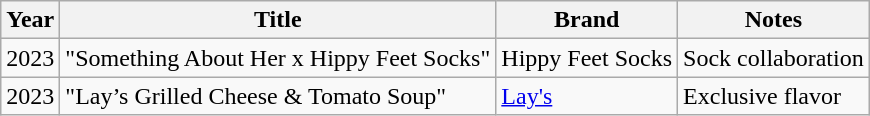<table class="wikitable">
<tr>
<th>Year</th>
<th>Title</th>
<th>Brand</th>
<th>Notes</th>
</tr>
<tr>
<td>2023</td>
<td>"Something About Her x Hippy Feet Socks"</td>
<td>Hippy Feet Socks</td>
<td>Sock collaboration</td>
</tr>
<tr>
<td>2023</td>
<td>"Lay’s Grilled Cheese & Tomato Soup"</td>
<td><a href='#'>Lay's</a></td>
<td>Exclusive flavor</td>
</tr>
</table>
